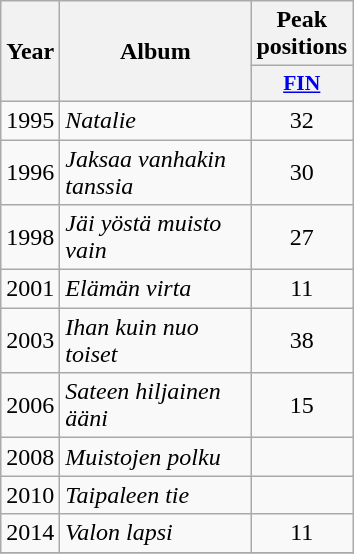<table class="wikitable">
<tr>
<th align="center" rowspan="2" width="10">Year</th>
<th align="center" rowspan="2" width="120">Album</th>
<th align="center" colspan="1" width="20">Peak positions</th>
</tr>
<tr>
<th scope="col" style="width:3em;font-size:90%;"><a href='#'>FIN</a><br></th>
</tr>
<tr>
<td style="text-align:center;">1995</td>
<td><em>Natalie</em></td>
<td style="text-align:center;">32</td>
</tr>
<tr>
<td style="text-align:center;">1996</td>
<td><em>Jaksaa vanhakin tanssia</em></td>
<td style="text-align:center;">30</td>
</tr>
<tr>
<td style="text-align:center;">1998</td>
<td><em>Jäi yöstä muisto vain</em></td>
<td style="text-align:center;">27</td>
</tr>
<tr>
<td style="text-align:center;">2001</td>
<td><em>Elämän virta</em></td>
<td style="text-align:center;">11</td>
</tr>
<tr>
<td style="text-align:center;">2003</td>
<td><em>Ihan kuin nuo toiset</em></td>
<td style="text-align:center;">38</td>
</tr>
<tr>
<td style="text-align:center;">2006</td>
<td><em>Sateen hiljainen ääni</em></td>
<td style="text-align:center;">15</td>
</tr>
<tr>
<td style="text-align:center;">2008</td>
<td><em>Muistojen polku</em></td>
<td style="text-align:center;"></td>
</tr>
<tr>
<td style="text-align:center;">2010</td>
<td><em>Taipaleen tie</em></td>
<td style="text-align:center;"></td>
</tr>
<tr>
<td style="text-align:center;">2014</td>
<td><em>Valon lapsi</em></td>
<td style="text-align:center;">11</td>
</tr>
<tr>
</tr>
</table>
